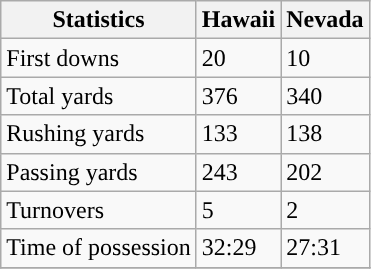<table class="wikitable">
<tr>
<th>Statistics</th>
<th>Hawaii</th>
<th>Nevada</th>
</tr>
<tr>
<td>First downs</td>
<td>20</td>
<td>10</td>
</tr>
<tr>
<td>Total yards</td>
<td>376</td>
<td>340</td>
</tr>
<tr>
<td>Rushing yards</td>
<td>133</td>
<td>138</td>
</tr>
<tr>
<td>Passing yards</td>
<td>243</td>
<td>202</td>
</tr>
<tr>
<td>Turnovers</td>
<td>5</td>
<td>2</td>
</tr>
<tr>
<td>Time of possession</td>
<td>32:29</td>
<td>27:31</td>
</tr>
<tr>
</tr>
</table>
